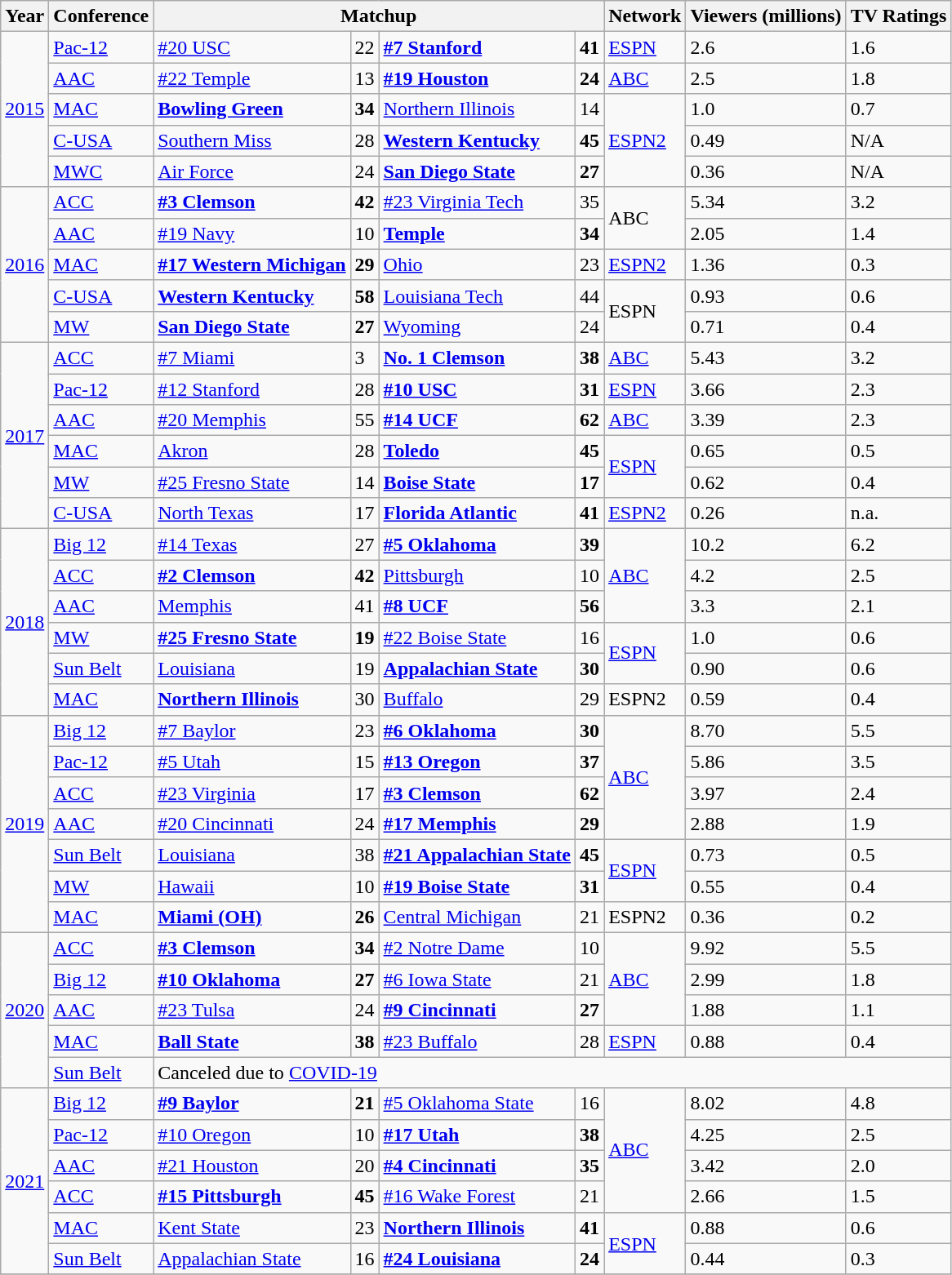<table class="wikitable">
<tr>
<th>Year</th>
<th>Conference</th>
<th colspan="4">Matchup</th>
<th>Network</th>
<th>Viewers (millions)</th>
<th>TV Ratings</th>
</tr>
<tr>
<td rowspan="5"><a href='#'>2015</a></td>
<td><a href='#'>Pac-12</a></td>
<td><a href='#'>#20 USC</a></td>
<td>22</td>
<td><a href='#'><strong>#7 Stanford</strong></a></td>
<td><strong>41</strong></td>
<td><a href='#'>ESPN</a></td>
<td>2.6</td>
<td>1.6</td>
</tr>
<tr>
<td><a href='#'>AAC</a></td>
<td><a href='#'>#22 Temple</a></td>
<td>13</td>
<td><strong><a href='#'>#19 Houston</a></strong></td>
<td><strong>24</strong></td>
<td><a href='#'>ABC</a></td>
<td>2.5</td>
<td>1.8</td>
</tr>
<tr>
<td><a href='#'>MAC</a></td>
<td><strong><a href='#'>Bowling Green</a></strong></td>
<td><strong>34</strong></td>
<td><a href='#'>Northern Illinois</a></td>
<td>14</td>
<td rowspan="3"><a href='#'>ESPN2</a></td>
<td>1.0</td>
<td>0.7</td>
</tr>
<tr>
<td><a href='#'>C-USA</a></td>
<td><a href='#'>Southern Miss</a></td>
<td>28</td>
<td><strong><a href='#'>Western Kentucky</a></strong></td>
<td><strong>45</strong></td>
<td>0.49</td>
<td>N/A</td>
</tr>
<tr>
<td><a href='#'>MWC</a></td>
<td><a href='#'>Air Force</a></td>
<td>24</td>
<td><strong><a href='#'>San Diego State</a></strong></td>
<td><strong>27</strong></td>
<td>0.36</td>
<td>N/A</td>
</tr>
<tr>
<td rowspan="5"><a href='#'>2016</a></td>
<td><a href='#'>ACC</a></td>
<td><strong><a href='#'>#3 Clemson</a></strong></td>
<td><strong>42</strong></td>
<td><a href='#'>#23 Virginia Tech</a></td>
<td>35</td>
<td rowspan="2">ABC</td>
<td>5.34</td>
<td>3.2</td>
</tr>
<tr>
<td><a href='#'>AAC</a></td>
<td><a href='#'>#19 Navy</a></td>
<td>10</td>
<td><strong><a href='#'>Temple</a></strong></td>
<td><strong>34</strong></td>
<td>2.05</td>
<td>1.4</td>
</tr>
<tr>
<td><a href='#'>MAC</a></td>
<td><strong><a href='#'>#17 Western Michigan</a></strong></td>
<td><strong>29</strong></td>
<td><a href='#'>Ohio</a></td>
<td>23</td>
<td><a href='#'>ESPN2</a></td>
<td>1.36</td>
<td>0.3</td>
</tr>
<tr>
<td><a href='#'>C-USA</a></td>
<td><strong><a href='#'>Western Kentucky</a></strong></td>
<td><strong>58</strong></td>
<td><a href='#'>Louisiana Tech</a></td>
<td>44</td>
<td rowspan="2">ESPN</td>
<td>0.93</td>
<td>0.6</td>
</tr>
<tr>
<td><a href='#'>MW</a></td>
<td><strong><a href='#'>San Diego State</a></strong></td>
<td><strong>27</strong></td>
<td><a href='#'>Wyoming</a></td>
<td>24</td>
<td>0.71</td>
<td>0.4</td>
</tr>
<tr>
<td rowspan="6"><a href='#'>2017</a></td>
<td><a href='#'>ACC</a></td>
<td><a href='#'>#7 Miami</a></td>
<td>3</td>
<td><strong><a href='#'>No. 1 Clemson</a></strong></td>
<td><strong>38</strong></td>
<td><a href='#'>ABC</a></td>
<td>5.43</td>
<td>3.2</td>
</tr>
<tr>
<td><a href='#'>Pac-12</a></td>
<td><a href='#'>#12 Stanford</a></td>
<td>28</td>
<td><strong><a href='#'>#10 USC</a></strong></td>
<td><strong>31</strong></td>
<td><a href='#'>ESPN</a></td>
<td>3.66</td>
<td>2.3</td>
</tr>
<tr>
<td><a href='#'>AAC</a></td>
<td><a href='#'>#20 Memphis</a></td>
<td>55</td>
<td><strong><a href='#'>#14 UCF</a></strong></td>
<td><strong>62</strong></td>
<td><a href='#'>ABC</a></td>
<td>3.39</td>
<td>2.3</td>
</tr>
<tr>
<td><a href='#'>MAC</a></td>
<td><a href='#'>Akron</a></td>
<td>28</td>
<td><strong><a href='#'>Toledo</a></strong></td>
<td><strong>45</strong></td>
<td rowspan="2"><a href='#'>ESPN</a></td>
<td>0.65</td>
<td>0.5</td>
</tr>
<tr>
<td><a href='#'>MW</a></td>
<td><a href='#'>#25 Fresno State</a></td>
<td>14</td>
<td><strong><a href='#'>Boise State</a></strong></td>
<td><strong>17</strong></td>
<td>0.62</td>
<td>0.4</td>
</tr>
<tr>
<td><a href='#'>C-USA</a></td>
<td><a href='#'>North Texas</a></td>
<td>17</td>
<td><strong><a href='#'>Florida Atlantic</a></strong></td>
<td><strong>41</strong></td>
<td><a href='#'>ESPN2</a></td>
<td>0.26</td>
<td>n.a.</td>
</tr>
<tr>
<td rowspan="6"><a href='#'>2018</a></td>
<td><a href='#'>Big 12</a></td>
<td><a href='#'>#14 Texas</a></td>
<td>27</td>
<td><strong><a href='#'>#5 Oklahoma</a></strong></td>
<td><strong>39</strong></td>
<td rowspan="3"><a href='#'>ABC</a></td>
<td>10.2</td>
<td>6.2</td>
</tr>
<tr>
<td><a href='#'>ACC</a></td>
<td><strong><a href='#'>#2 Clemson</a></strong></td>
<td><strong>42</strong></td>
<td><a href='#'>Pittsburgh</a></td>
<td>10</td>
<td>4.2</td>
<td>2.5</td>
</tr>
<tr>
<td><a href='#'>AAC</a></td>
<td><a href='#'>Memphis</a></td>
<td>41</td>
<td><strong><a href='#'>#8 UCF</a></strong></td>
<td><strong>56</strong></td>
<td>3.3</td>
<td>2.1</td>
</tr>
<tr>
<td><a href='#'>MW</a></td>
<td><strong><a href='#'>#25 Fresno State</a></strong></td>
<td><strong>19</strong></td>
<td><a href='#'>#22 Boise State</a></td>
<td>16</td>
<td rowspan="2"><a href='#'>ESPN</a></td>
<td>1.0</td>
<td>0.6</td>
</tr>
<tr>
<td><a href='#'>Sun Belt</a></td>
<td><a href='#'>Louisiana</a></td>
<td>19</td>
<td><strong><a href='#'>Appalachian State</a></strong></td>
<td><strong>30</strong></td>
<td>0.90</td>
<td>0.6</td>
</tr>
<tr>
<td><a href='#'>MAC</a></td>
<td><strong><a href='#'>Northern Illinois</a></strong></td>
<td>30</td>
<td><a href='#'>Buffalo</a></td>
<td>29</td>
<td>ESPN2</td>
<td>0.59</td>
<td>0.4</td>
</tr>
<tr>
<td rowspan="7"><a href='#'>2019</a></td>
<td><a href='#'>Big 12</a></td>
<td><a href='#'>#7 Baylor</a></td>
<td>23</td>
<td><strong><a href='#'>#6 Oklahoma</a></strong></td>
<td><strong>30</strong></td>
<td rowspan="4"><a href='#'>ABC</a></td>
<td>8.70</td>
<td>5.5</td>
</tr>
<tr>
<td><a href='#'>Pac-12</a></td>
<td><a href='#'>#5 Utah</a></td>
<td>15</td>
<td><strong><a href='#'>#13 Oregon</a></strong></td>
<td><strong>37</strong></td>
<td>5.86</td>
<td>3.5</td>
</tr>
<tr>
<td><a href='#'>ACC</a></td>
<td><a href='#'>#23 Virginia</a></td>
<td>17</td>
<td><strong><a href='#'>#3 Clemson</a></strong></td>
<td><strong>62</strong></td>
<td>3.97</td>
<td>2.4</td>
</tr>
<tr>
<td><a href='#'>AAC</a></td>
<td><a href='#'>#20 Cincinnati</a></td>
<td>24</td>
<td><strong><a href='#'>#17 Memphis</a></strong></td>
<td><strong>29</strong></td>
<td>2.88</td>
<td>1.9</td>
</tr>
<tr>
<td><a href='#'>Sun Belt</a></td>
<td><a href='#'>Louisiana</a></td>
<td>38</td>
<td><strong><a href='#'>#21 Appalachian State</a></strong></td>
<td><strong>45</strong></td>
<td rowspan="2"><a href='#'>ESPN</a></td>
<td>0.73</td>
<td>0.5</td>
</tr>
<tr>
<td><a href='#'>MW</a></td>
<td><a href='#'>Hawaii</a></td>
<td>10</td>
<td><strong><a href='#'>#19 Boise State</a></strong></td>
<td><strong>31</strong></td>
<td>0.55</td>
<td>0.4</td>
</tr>
<tr>
<td><a href='#'>MAC</a></td>
<td><strong><a href='#'>Miami (OH)</a></strong></td>
<td><strong>26</strong></td>
<td><a href='#'>Central Michigan</a></td>
<td>21</td>
<td>ESPN2</td>
<td>0.36</td>
<td>0.2</td>
</tr>
<tr>
<td rowspan="5"><a href='#'>2020</a></td>
<td><a href='#'>ACC</a></td>
<td><strong><a href='#'>#3 Clemson</a></strong></td>
<td><strong>34</strong></td>
<td><a href='#'>#2 Notre Dame</a></td>
<td>10</td>
<td rowspan="3"><a href='#'>ABC</a></td>
<td>9.92</td>
<td>5.5</td>
</tr>
<tr>
<td><a href='#'>Big 12</a></td>
<td><strong><a href='#'>#10 Oklahoma</a></strong></td>
<td><strong>27</strong></td>
<td><a href='#'>#6 Iowa State</a></td>
<td>21</td>
<td>2.99</td>
<td>1.8</td>
</tr>
<tr>
<td><a href='#'>AAC</a></td>
<td><a href='#'>#23 Tulsa</a></td>
<td>24</td>
<td><strong><a href='#'>#9 Cincinnati</a></strong></td>
<td><strong>27</strong></td>
<td>1.88</td>
<td>1.1</td>
</tr>
<tr>
<td><a href='#'>MAC</a></td>
<td><strong><a href='#'>Ball State</a></strong></td>
<td><strong>38</strong></td>
<td><a href='#'>#23 Buffalo</a></td>
<td>28</td>
<td><a href='#'>ESPN</a></td>
<td>0.88</td>
<td>0.4</td>
</tr>
<tr>
<td><a href='#'>Sun Belt</a></td>
<td colspan=7>Canceled due to <a href='#'>COVID-19</a></td>
</tr>
<tr>
<td rowspan="6"><a href='#'>2021</a></td>
<td><a href='#'>Big 12</a></td>
<td><a href='#'><strong>#9 Baylor</strong></a></td>
<td><strong>21</strong></td>
<td><a href='#'>#5 Oklahoma State</a></td>
<td>16</td>
<td rowspan="4"><a href='#'>ABC</a></td>
<td>8.02</td>
<td>4.8</td>
</tr>
<tr>
<td><a href='#'>Pac-12</a></td>
<td><a href='#'>#10 Oregon</a></td>
<td>10</td>
<td><a href='#'><strong>#17 Utah</strong></a></td>
<td><strong>38</strong></td>
<td>4.25</td>
<td>2.5</td>
</tr>
<tr>
<td><a href='#'>AAC</a></td>
<td><a href='#'>#21 Houston</a></td>
<td>20</td>
<td><a href='#'><strong>#4 Cincinnati</strong></a></td>
<td><strong>35</strong></td>
<td>3.42</td>
<td>2.0</td>
</tr>
<tr>
<td><a href='#'>ACC</a></td>
<td><strong><a href='#'>#15 Pittsburgh</a></strong></td>
<td><strong>45</strong></td>
<td><a href='#'>#16 Wake Forest</a></td>
<td>21</td>
<td>2.66</td>
<td>1.5</td>
</tr>
<tr>
<td><a href='#'>MAC</a></td>
<td><a href='#'>Kent State</a></td>
<td>23</td>
<td><strong><a href='#'>Northern Illinois</a></strong></td>
<td><strong>41</strong></td>
<td rowspan="2"><a href='#'>ESPN</a></td>
<td>0.88</td>
<td>0.6</td>
</tr>
<tr>
<td><a href='#'>Sun Belt</a></td>
<td><a href='#'>Appalachian State</a></td>
<td>16</td>
<td><strong><a href='#'>#24 Louisiana</a></strong></td>
<td><strong>24</strong></td>
<td>0.44</td>
<td>0.3</td>
</tr>
<tr>
</tr>
</table>
